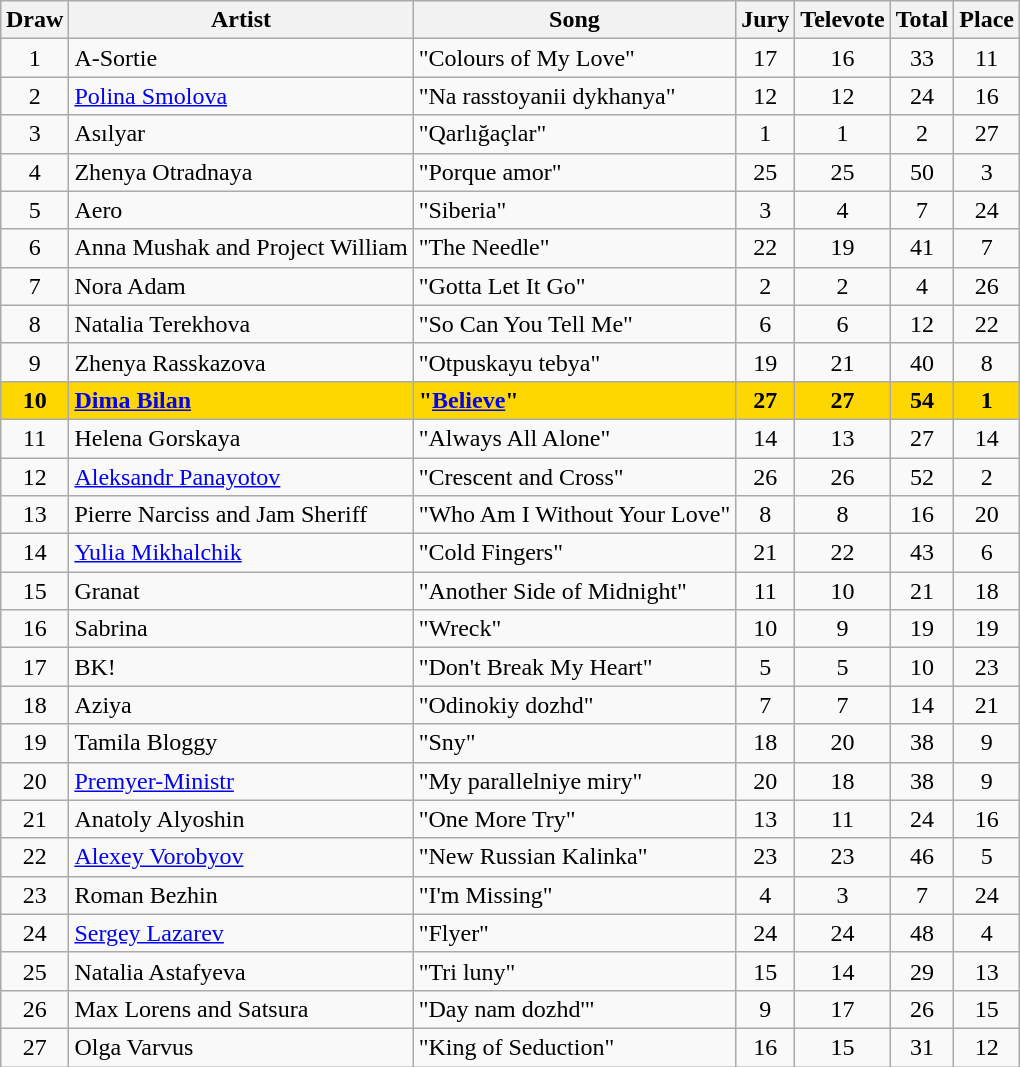<table class="sortable wikitable" style="margin: 1em auto 1em auto; text-align:center">
<tr>
<th>Draw</th>
<th>Artist</th>
<th>Song</th>
<th>Jury</th>
<th>Televote</th>
<th>Total</th>
<th>Place</th>
</tr>
<tr>
<td>1</td>
<td align="left">A-Sortie</td>
<td align="left">"Colours of My Love"</td>
<td>17</td>
<td>16</td>
<td>33</td>
<td>11</td>
</tr>
<tr>
<td>2</td>
<td align="left"><a href='#'>Polina Smolova</a></td>
<td align="left">"Na rasstoyanii dykhanya"</td>
<td>12</td>
<td>12</td>
<td>24</td>
<td>16</td>
</tr>
<tr>
<td>3</td>
<td align="left">Asılyar</td>
<td align="left">"Qarlığaçlar"</td>
<td>1</td>
<td>1</td>
<td>2</td>
<td>27</td>
</tr>
<tr>
<td>4</td>
<td align="left">Zhenya Otradnaya</td>
<td align="left">"Porque amor"</td>
<td>25</td>
<td>25</td>
<td>50</td>
<td>3</td>
</tr>
<tr>
<td>5</td>
<td align="left">Aero</td>
<td align="left">"Siberia"</td>
<td>3</td>
<td>4</td>
<td>7</td>
<td>24</td>
</tr>
<tr>
<td>6</td>
<td align="left">Anna Mushak and Project William</td>
<td align="left">"The Needle"</td>
<td>22</td>
<td>19</td>
<td>41</td>
<td>7</td>
</tr>
<tr>
<td>7</td>
<td align="left">Nora Adam</td>
<td align="left">"Gotta Let It Go"</td>
<td>2</td>
<td>2</td>
<td>4</td>
<td>26</td>
</tr>
<tr>
<td>8</td>
<td align="left">Natalia Terekhova</td>
<td align="left">"So Can You Tell Me"</td>
<td>6</td>
<td>6</td>
<td>12</td>
<td>22</td>
</tr>
<tr>
<td>9</td>
<td align="left">Zhenya Rasskazova</td>
<td align="left">"Otpuskayu tebya"</td>
<td>19</td>
<td>21</td>
<td>40</td>
<td>8</td>
</tr>
<tr style="font-weight:bold; background:gold;">
<td>10</td>
<td align="left"><a href='#'>Dima Bilan</a></td>
<td align="left">"<a href='#'>Believe</a>"</td>
<td>27</td>
<td>27</td>
<td>54</td>
<td>1</td>
</tr>
<tr>
<td>11</td>
<td align="left">Helena Gorskaya</td>
<td align="left">"Always All Alone"</td>
<td>14</td>
<td>13</td>
<td>27</td>
<td>14</td>
</tr>
<tr>
<td>12</td>
<td align="left"><a href='#'>Aleksandr Panayotov</a></td>
<td align="left">"Crescent and Cross"</td>
<td>26</td>
<td>26</td>
<td>52</td>
<td>2</td>
</tr>
<tr>
<td>13</td>
<td align="left">Pierre Narciss and Jam Sheriff</td>
<td align="left">"Who Am I Without Your Love"</td>
<td>8</td>
<td>8</td>
<td>16</td>
<td>20</td>
</tr>
<tr>
<td>14</td>
<td align="left"><a href='#'>Yulia Mikhalchik</a></td>
<td align="left">"Cold Fingers"</td>
<td>21</td>
<td>22</td>
<td>43</td>
<td>6</td>
</tr>
<tr>
<td>15</td>
<td align="left">Granat</td>
<td align="left">"Another Side of Midnight"</td>
<td>11</td>
<td>10</td>
<td>21</td>
<td>18</td>
</tr>
<tr>
<td>16</td>
<td align="left">Sabrina</td>
<td align="left">"Wreck"</td>
<td>10</td>
<td>9</td>
<td>19</td>
<td>19</td>
</tr>
<tr>
<td>17</td>
<td align="left">BK!</td>
<td align="left">"Don't Break My Heart"</td>
<td>5</td>
<td>5</td>
<td>10</td>
<td>23</td>
</tr>
<tr>
<td>18</td>
<td align="left">Aziya</td>
<td align="left">"Odinokiy dozhd"</td>
<td>7</td>
<td>7</td>
<td>14</td>
<td>21</td>
</tr>
<tr>
<td>19</td>
<td align="left">Tamila Bloggy</td>
<td align="left">"Sny"</td>
<td>18</td>
<td>20</td>
<td>38</td>
<td>9</td>
</tr>
<tr>
<td>20</td>
<td align="left"><a href='#'>Premyer-Ministr</a></td>
<td align="left">"My parallelniye miry"</td>
<td>20</td>
<td>18</td>
<td>38</td>
<td>9</td>
</tr>
<tr>
<td>21</td>
<td align="left">Anatoly Alyoshin</td>
<td align="left">"One More Try"</td>
<td>13</td>
<td>11</td>
<td>24</td>
<td>16</td>
</tr>
<tr>
<td>22</td>
<td align="left"><a href='#'>Alexey Vorobyov</a></td>
<td align="left">"New Russian Kalinka"</td>
<td>23</td>
<td>23</td>
<td>46</td>
<td>5</td>
</tr>
<tr>
<td>23</td>
<td align="left">Roman Bezhin</td>
<td align="left">"I'm Missing"</td>
<td>4</td>
<td>3</td>
<td>7</td>
<td>24</td>
</tr>
<tr>
<td>24</td>
<td align="left"><a href='#'>Sergey Lazarev</a></td>
<td align="left">"Flyer"</td>
<td>24</td>
<td>24</td>
<td>48</td>
<td>4</td>
</tr>
<tr>
<td>25</td>
<td align="left">Natalia Astafyeva</td>
<td align="left">"Tri luny"</td>
<td>15</td>
<td>14</td>
<td>29</td>
<td>13</td>
</tr>
<tr>
<td>26</td>
<td align="left">Max Lorens and Satsura</td>
<td align="left">"Day nam dozhd'"</td>
<td>9</td>
<td>17</td>
<td>26</td>
<td>15</td>
</tr>
<tr>
<td>27</td>
<td align="left">Olga Varvus</td>
<td align="left">"King of Seduction"</td>
<td>16</td>
<td>15</td>
<td>31</td>
<td>12</td>
</tr>
</table>
